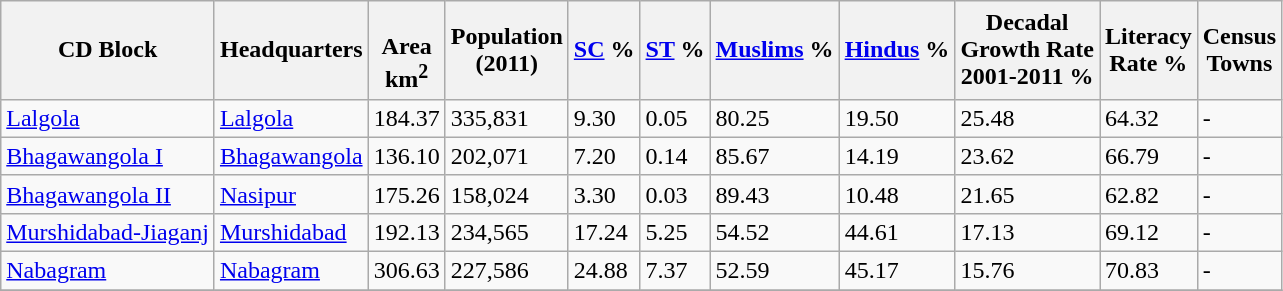<table class="wikitable sortable">
<tr>
<th>CD Block</th>
<th>Headquarters</th>
<th><br>Area<br>km<sup>2</sup></th>
<th>Population<br>(2011)</th>
<th><a href='#'>SC</a> %</th>
<th><a href='#'>ST</a> %</th>
<th><a href='#'>Muslims</a> %</th>
<th><a href='#'>Hindus</a> %</th>
<th>Decadal<br> Growth Rate<br> 2001-2011 %</th>
<th>Literacy<br> Rate %</th>
<th>Census<br>Towns</th>
</tr>
<tr>
<td><a href='#'>Lalgola</a></td>
<td><a href='#'>Lalgola</a></td>
<td>184.37</td>
<td>335,831</td>
<td>9.30</td>
<td>0.05</td>
<td>80.25</td>
<td>19.50</td>
<td>25.48</td>
<td>64.32</td>
<td>-</td>
</tr>
<tr>
<td><a href='#'>Bhagawangola I</a></td>
<td><a href='#'>Bhagawangola</a></td>
<td>136.10</td>
<td>202,071</td>
<td>7.20</td>
<td>0.14</td>
<td>85.67</td>
<td>14.19</td>
<td>23.62</td>
<td>66.79</td>
<td>-</td>
</tr>
<tr>
<td><a href='#'>Bhagawangola II</a></td>
<td><a href='#'>Nasipur</a></td>
<td>175.26</td>
<td>158,024</td>
<td>3.30</td>
<td>0.03</td>
<td>89.43</td>
<td>10.48</td>
<td>21.65</td>
<td>62.82</td>
<td>-</td>
</tr>
<tr>
<td><a href='#'>Murshidabad-Jiaganj</a></td>
<td><a href='#'>Murshidabad</a></td>
<td>192.13</td>
<td>234,565</td>
<td>17.24</td>
<td>5.25</td>
<td>54.52</td>
<td>44.61</td>
<td>17.13</td>
<td>69.12</td>
<td>-</td>
</tr>
<tr>
<td><a href='#'>Nabagram</a></td>
<td><a href='#'>Nabagram</a></td>
<td>306.63</td>
<td>227,586</td>
<td>24.88</td>
<td>7.37</td>
<td>52.59</td>
<td>45.17</td>
<td>15.76</td>
<td>70.83</td>
<td>-</td>
</tr>
<tr>
</tr>
</table>
